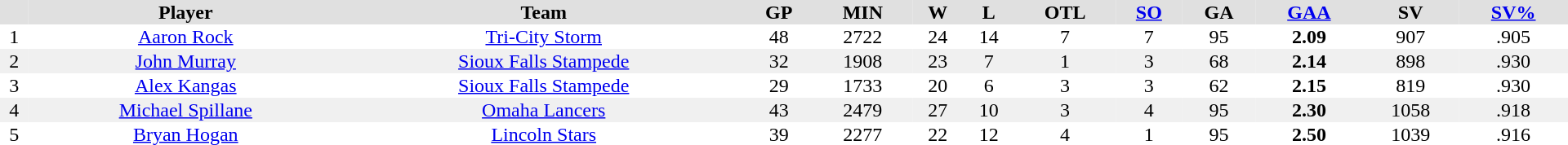<table border="0" cellpadding="1" cellspacing="0" style="text-align:center; width:80em">
<tr style="background:#e0e0e0">
<th></th>
<th>Player</th>
<th>Team</th>
<th>GP</th>
<th>MIN</th>
<th>W</th>
<th>L</th>
<th>OTL</th>
<th><a href='#'>SO</a></th>
<th>GA</th>
<th><a href='#'>GAA</a></th>
<th>SV</th>
<th><a href='#'>SV%</a></th>
</tr>
<tr>
<td>1</td>
<td><a href='#'>Aaron Rock</a></td>
<td><a href='#'>Tri-City Storm</a></td>
<td>48</td>
<td>2722</td>
<td>24</td>
<td>14</td>
<td>7</td>
<td>7</td>
<td>95</td>
<td><strong>2.09</strong></td>
<td>907</td>
<td>.905</td>
</tr>
<tr style="background:#f0f0f0">
<td>2</td>
<td><a href='#'>John Murray</a></td>
<td><a href='#'>Sioux Falls Stampede</a></td>
<td>32</td>
<td>1908</td>
<td>23</td>
<td>7</td>
<td>1</td>
<td>3</td>
<td>68</td>
<td><strong>2.14</strong></td>
<td>898</td>
<td>.930</td>
</tr>
<tr>
<td>3</td>
<td><a href='#'>Alex Kangas</a></td>
<td><a href='#'>Sioux Falls Stampede</a></td>
<td>29</td>
<td>1733</td>
<td>20</td>
<td>6</td>
<td>3</td>
<td>3</td>
<td>62</td>
<td><strong>2.15</strong></td>
<td>819</td>
<td>.930</td>
</tr>
<tr style="background:#f0f0f0">
<td>4</td>
<td><a href='#'>Michael Spillane</a></td>
<td><a href='#'>Omaha Lancers</a></td>
<td>43</td>
<td>2479</td>
<td>27</td>
<td>10</td>
<td>3</td>
<td>4</td>
<td>95</td>
<td><strong>2.30</strong></td>
<td>1058</td>
<td>.918</td>
</tr>
<tr>
<td>5</td>
<td><a href='#'>Bryan Hogan</a></td>
<td><a href='#'>Lincoln Stars</a></td>
<td>39</td>
<td>2277</td>
<td>22</td>
<td>12</td>
<td>4</td>
<td>1</td>
<td>95</td>
<td><strong>2.50</strong></td>
<td>1039</td>
<td>.916</td>
</tr>
</table>
